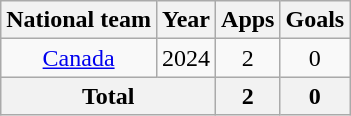<table class="wikitable" style="text-align:center">
<tr>
<th>National team</th>
<th>Year</th>
<th>Apps</th>
<th>Goals</th>
</tr>
<tr>
<td><a href='#'>Canada</a></td>
<td>2024</td>
<td>2</td>
<td>0</td>
</tr>
<tr>
<th colspan="2">Total</th>
<th>2</th>
<th>0</th>
</tr>
</table>
